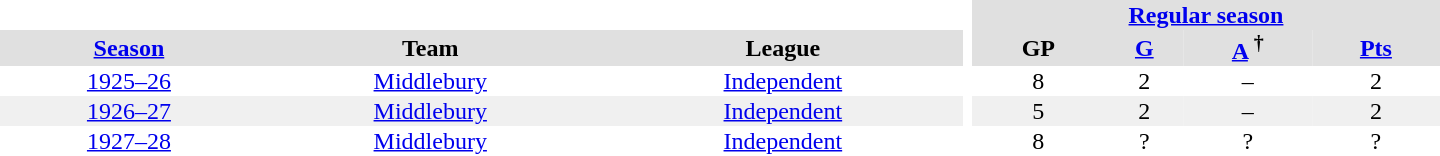<table border="0" cellpadding="1" cellspacing="0" style="text-align:center; width:60em;">
<tr bgcolor="#e0e0e0">
<th colspan="3" bgcolor="#ffffff"></th>
<th rowspan="100" bgcolor="#ffffff"></th>
<th colspan="5"><a href='#'>Regular season</a></th>
</tr>
<tr bgcolor="#e0e0e0">
<th><a href='#'>Season</a></th>
<th>Team</th>
<th>League</th>
<th>GP</th>
<th><a href='#'>G</a></th>
<th><a href='#'>A</a> <sup>†</sup></th>
<th><a href='#'>Pts</a></th>
</tr>
<tr>
<td><a href='#'>1925–26</a></td>
<td><a href='#'>Middlebury</a></td>
<td><a href='#'>Independent</a></td>
<td>8</td>
<td>2</td>
<td>–</td>
<td>2</td>
</tr>
<tr bgcolor="#f0f0f0">
<td><a href='#'>1926–27</a></td>
<td><a href='#'>Middlebury</a></td>
<td><a href='#'>Independent</a></td>
<td>5</td>
<td>2</td>
<td>–</td>
<td>2</td>
</tr>
<tr>
<td><a href='#'>1927–28</a></td>
<td><a href='#'>Middlebury</a></td>
<td><a href='#'>Independent</a></td>
<td>8</td>
<td>?</td>
<td>?</td>
<td>?</td>
</tr>
</table>
